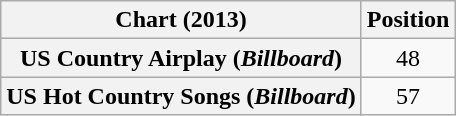<table class="wikitable plainrowheaders" style="text-align:center;">
<tr>
<th scope="col">Chart (2013)</th>
<th scope="col">Position</th>
</tr>
<tr>
<th scope="row">US Country Airplay (<em>Billboard</em>)</th>
<td>48</td>
</tr>
<tr>
<th scope="row">US Hot Country Songs (<em>Billboard</em>)</th>
<td>57</td>
</tr>
</table>
